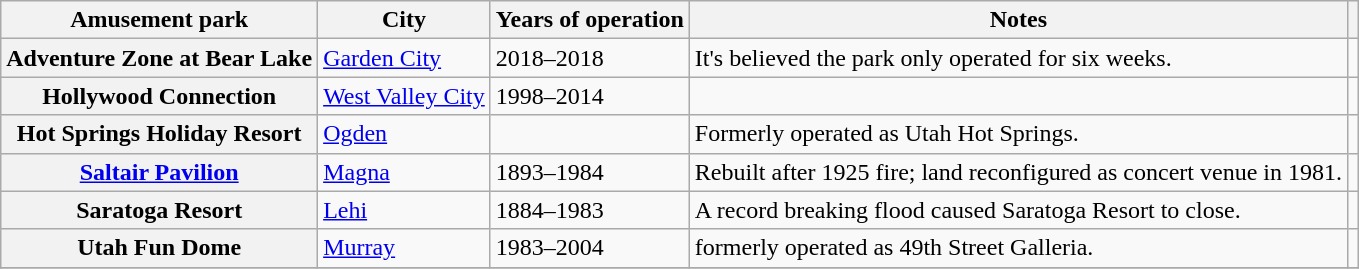<table class="wikitable plainrowheaders sortable">
<tr>
<th scope="col">Amusement park</th>
<th scope="col">City</th>
<th scope="col">Years of operation</th>
<th scope="col" class="unsortable">Notes</th>
<th scope="col" class="unsortable"></th>
</tr>
<tr>
<th scope="row">Adventure Zone at Bear Lake</th>
<td><a href='#'>Garden City</a></td>
<td>2018–2018</td>
<td>It's believed the park only operated for six weeks.</td>
<td style="text-align:center;"></td>
</tr>
<tr>
<th scope="row">Hollywood Connection</th>
<td><a href='#'>West Valley City</a></td>
<td>1998–2014</td>
<td></td>
<td style="text-align:center;"></td>
</tr>
<tr>
<th scope="row">Hot Springs Holiday Resort</th>
<td><a href='#'>Ogden</a></td>
<td></td>
<td>Formerly operated as Utah Hot Springs.</td>
<td style="text-align:center;"></td>
</tr>
<tr>
<th scope="row"><a href='#'>Saltair Pavilion</a></th>
<td><a href='#'>Magna</a></td>
<td>1893–1984</td>
<td>Rebuilt after 1925 fire; land reconfigured as concert venue in 1981.</td>
<td style="text-align:center;"></td>
</tr>
<tr>
<th scope="row">Saratoga Resort</th>
<td><a href='#'>Lehi</a></td>
<td>1884–1983</td>
<td>A record breaking flood caused Saratoga Resort to close.</td>
<td style="text-align:center;"></td>
</tr>
<tr>
<th scope="row">Utah Fun Dome</th>
<td><a href='#'>Murray</a></td>
<td>1983–2004</td>
<td>formerly operated as 49th Street Galleria.</td>
<td style="text-align:center;"></td>
</tr>
<tr>
</tr>
</table>
